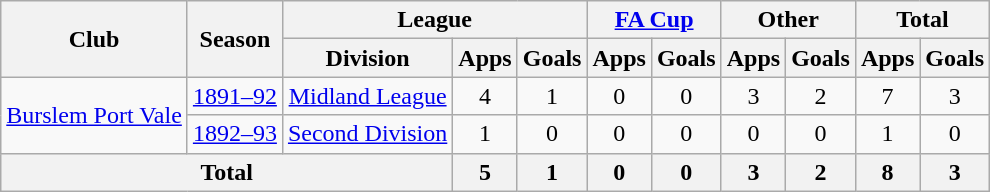<table class="wikitable" style="text-align:center">
<tr>
<th rowspan="2">Club</th>
<th rowspan="2">Season</th>
<th colspan="3">League</th>
<th colspan="2"><a href='#'>FA Cup</a></th>
<th colspan="2">Other</th>
<th colspan="2">Total</th>
</tr>
<tr>
<th>Division</th>
<th>Apps</th>
<th>Goals</th>
<th>Apps</th>
<th>Goals</th>
<th>Apps</th>
<th>Goals</th>
<th>Apps</th>
<th>Goals</th>
</tr>
<tr>
<td rowspan="2"><a href='#'>Burslem Port Vale</a></td>
<td><a href='#'>1891–92</a></td>
<td><a href='#'>Midland League</a></td>
<td>4</td>
<td>1</td>
<td>0</td>
<td>0</td>
<td>3</td>
<td>2</td>
<td>7</td>
<td>3</td>
</tr>
<tr>
<td><a href='#'>1892–93</a></td>
<td><a href='#'>Second Division</a></td>
<td>1</td>
<td>0</td>
<td>0</td>
<td>0</td>
<td>0</td>
<td>0</td>
<td>1</td>
<td>0</td>
</tr>
<tr>
<th colspan="3">Total</th>
<th>5</th>
<th>1</th>
<th>0</th>
<th>0</th>
<th>3</th>
<th>2</th>
<th>8</th>
<th>3</th>
</tr>
</table>
